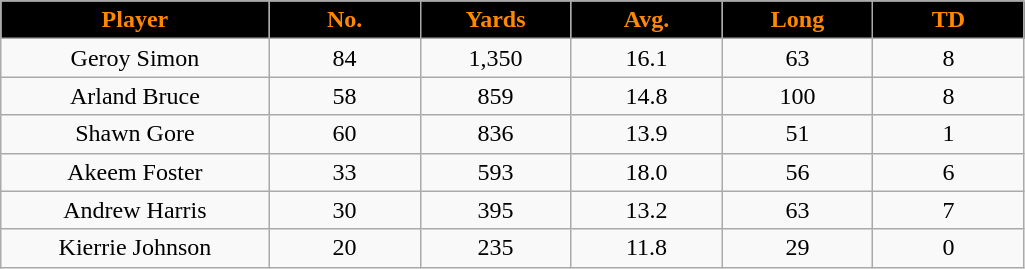<table class="wikitable sortable">
<tr>
<th style="background:black; color:#ff8800; width:16%;">Player</th>
<th style="background:black; color:#ff8800; width:9%;">No.</th>
<th style="background:black; color:#ff8800; width:9%;">Yards</th>
<th style="background:black; color:#ff8800; width:9%;">Avg.</th>
<th style="background:black; color:#ff8800; width:9%;">Long</th>
<th style="background:black; color:#ff8800; width:9%;">TD</th>
</tr>
<tr style="text-align:center;">
<td>Geroy Simon</td>
<td>84</td>
<td>1,350</td>
<td>16.1</td>
<td>63</td>
<td>8</td>
</tr>
<tr style="text-align:center;">
<td>Arland Bruce</td>
<td>58</td>
<td>859</td>
<td>14.8</td>
<td>100</td>
<td>8</td>
</tr>
<tr style="text-align:center;">
<td>Shawn Gore</td>
<td>60</td>
<td>836</td>
<td>13.9</td>
<td>51</td>
<td>1</td>
</tr>
<tr style="text-align:center;">
<td>Akeem Foster</td>
<td>33</td>
<td>593</td>
<td>18.0</td>
<td>56</td>
<td>6</td>
</tr>
<tr style="text-align:center;">
<td>Andrew Harris</td>
<td>30</td>
<td>395</td>
<td>13.2</td>
<td>63</td>
<td>7</td>
</tr>
<tr style="text-align:center;">
<td>Kierrie Johnson</td>
<td>20</td>
<td>235</td>
<td>11.8</td>
<td>29</td>
<td>0</td>
</tr>
</table>
